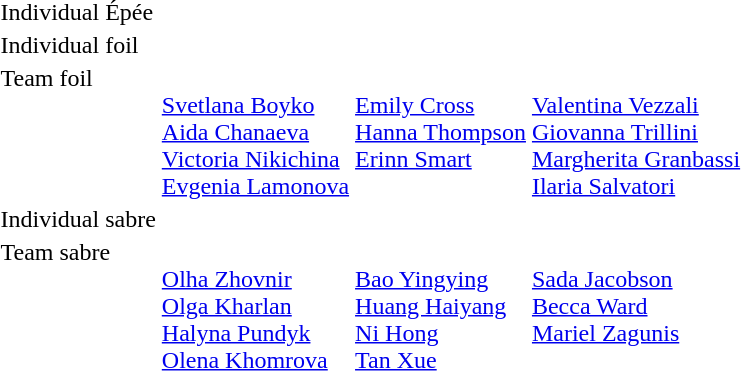<table>
<tr>
<td>Individual Épée <br></td>
<td></td>
<td></td>
<td></td>
</tr>
<tr>
<td>Individual foil <br></td>
<td></td>
<td></td>
<td></td>
</tr>
<tr valign="top">
<td>Team foil <br></td>
<td valign=top><br><a href='#'>Svetlana Boyko</a><br><a href='#'>Aida Chanaeva</a><br><a href='#'>Victoria Nikichina</a><br><a href='#'>Evgenia Lamonova</a></td>
<td valign=top><br><a href='#'>Emily Cross</a><br><a href='#'>Hanna Thompson</a><br><a href='#'>Erinn Smart</a></td>
<td valign=top><br><a href='#'>Valentina Vezzali</a><br><a href='#'>Giovanna Trillini</a><br><a href='#'>Margherita Granbassi</a><br><a href='#'>Ilaria Salvatori</a></td>
</tr>
<tr>
<td>Individual sabre <br></td>
<td></td>
<td></td>
<td></td>
</tr>
<tr valign="top">
<td>Team sabre<br></td>
<td valign=top><br><a href='#'>Olha Zhovnir</a><br><a href='#'>Olga Kharlan</a><br><a href='#'>Halyna Pundyk</a><br><a href='#'>Olena Khomrova</a></td>
<td valign=top><br><a href='#'>Bao Yingying</a><br><a href='#'>Huang Haiyang</a><br><a href='#'>Ni Hong</a><br><a href='#'>Tan Xue</a></td>
<td valign=top><br><a href='#'>Sada Jacobson</a><br><a href='#'>Becca Ward</a><br><a href='#'>Mariel Zagunis</a></td>
</tr>
</table>
